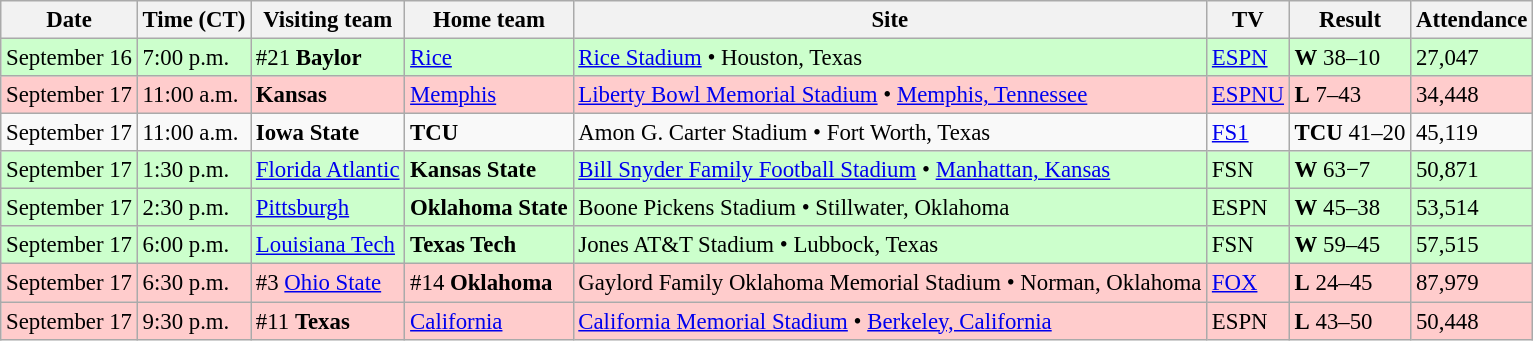<table class="wikitable" style="font-size:95%;">
<tr>
<th>Date</th>
<th>Time (CT)</th>
<th>Visiting team</th>
<th>Home team</th>
<th>Site</th>
<th>TV</th>
<th>Result</th>
<th>Attendance</th>
</tr>
<tr bgcolor=ccffcc>
<td>September 16</td>
<td>7:00 p.m.</td>
<td>#21 <strong>Baylor</strong></td>
<td><a href='#'>Rice</a></td>
<td><a href='#'>Rice Stadium</a> • Houston, Texas</td>
<td><a href='#'>ESPN</a></td>
<td><strong>W</strong> 38–10</td>
<td>27,047</td>
</tr>
<tr bgcolor=ffcccc>
<td>September 17</td>
<td>11:00 a.m.</td>
<td><strong>Kansas</strong></td>
<td><a href='#'>Memphis</a></td>
<td><a href='#'>Liberty Bowl Memorial Stadium</a> • <a href='#'>Memphis, Tennessee</a></td>
<td><a href='#'>ESPNU</a></td>
<td><strong>L</strong> 7–43</td>
<td>34,448</td>
</tr>
<tr bgcolor=>
<td>September 17</td>
<td>11:00 a.m.</td>
<td><strong>Iowa State</strong></td>
<td><strong>TCU</strong></td>
<td>Amon G. Carter Stadium • Fort Worth, Texas</td>
<td><a href='#'>FS1</a></td>
<td><strong>TCU</strong> 41–20</td>
<td>45,119</td>
</tr>
<tr bgcolor=ccffcc>
<td>September 17</td>
<td>1:30 p.m.</td>
<td><a href='#'>Florida Atlantic</a></td>
<td><strong>Kansas State</strong></td>
<td><a href='#'>Bill Snyder Family Football Stadium</a> • <a href='#'>Manhattan, Kansas</a></td>
<td>FSN</td>
<td><strong>W</strong> 63−7</td>
<td>50,871</td>
</tr>
<tr bgcolor=ccffcc>
<td>September 17</td>
<td>2:30 p.m.</td>
<td><a href='#'>Pittsburgh</a></td>
<td><strong>Oklahoma State</strong></td>
<td>Boone Pickens Stadium • Stillwater, Oklahoma</td>
<td>ESPN</td>
<td><strong>W</strong> 45–38</td>
<td>53,514</td>
</tr>
<tr bgcolor=ccffcc>
<td>September 17</td>
<td>6:00 p.m.</td>
<td><a href='#'>Louisiana Tech</a></td>
<td><strong>Texas Tech</strong></td>
<td>Jones AT&T Stadium • Lubbock, Texas</td>
<td>FSN</td>
<td><strong>W</strong> 59–45</td>
<td>57,515</td>
</tr>
<tr bgcolor=ffcccc>
<td>September 17</td>
<td>6:30 p.m.</td>
<td>#3 <a href='#'>Ohio State</a></td>
<td>#14 <strong>Oklahoma</strong></td>
<td>Gaylord Family Oklahoma Memorial Stadium • Norman, Oklahoma</td>
<td><a href='#'>FOX</a></td>
<td><strong>L</strong> 24–45</td>
<td>87,979</td>
</tr>
<tr bgcolor=ffcccc>
<td>September 17</td>
<td>9:30 p.m.</td>
<td>#11 <strong>Texas</strong></td>
<td><a href='#'>California</a></td>
<td><a href='#'>California Memorial Stadium</a> • <a href='#'>Berkeley, California</a></td>
<td>ESPN</td>
<td><strong>L</strong> 43–50</td>
<td>50,448</td>
</tr>
</table>
